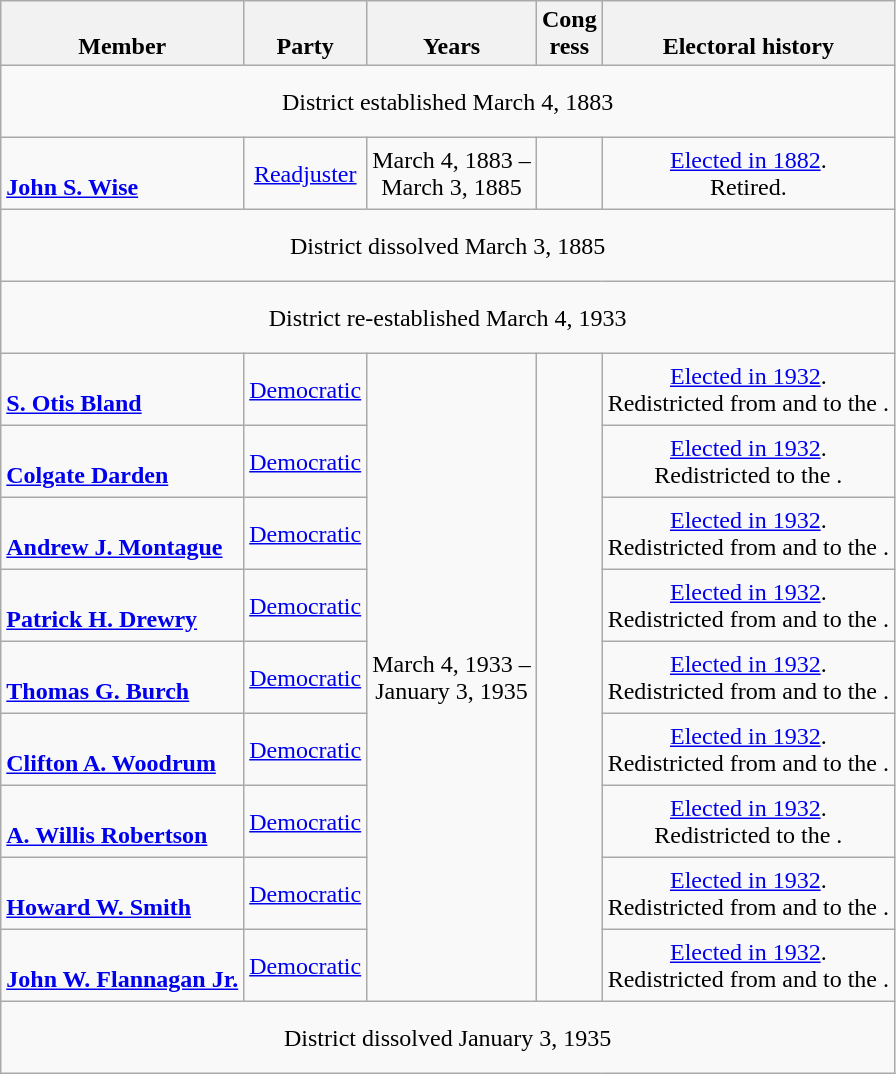<table class=wikitable style="text-align:center">
<tr valign=bottom>
<th>Member</th>
<th>Party</th>
<th>Years</th>
<th>Cong<br>ress</th>
<th>Electoral history</th>
</tr>
<tr style="height:3em">
<td colspan=5>District established March 4, 1883</td>
</tr>
<tr style="height:3em">
<td align=left><br><strong><a href='#'>John S. Wise</a></strong><br></td>
<td><a href='#'>Readjuster</a></td>
<td nowrap>March 4, 1883 –<br>March 3, 1885</td>
<td></td>
<td><a href='#'>Elected in 1882</a>.<br>Retired.</td>
</tr>
<tr style="height:3em">
<td colspan=5>District dissolved March 3, 1885</td>
</tr>
<tr style="height:3em">
<td colspan=5>District re-established March 4, 1933</td>
</tr>
<tr style="height:3em">
<td align=left><br><strong><a href='#'>S. Otis Bland</a></strong><br></td>
<td><a href='#'>Democratic</a></td>
<td rowspan=9>March 4, 1933 –<br>January 3, 1935</td>
<td rowspan=9></td>
<td><a href='#'>Elected in 1932</a>.<br>Redistricted from and to the .</td>
</tr>
<tr style="height:3em">
<td align=left><br><strong><a href='#'>Colgate Darden</a></strong><br></td>
<td><a href='#'>Democratic</a></td>
<td><a href='#'>Elected in 1932</a>.<br>Redistricted to the .</td>
</tr>
<tr style="height:3em">
<td align=left><br><strong><a href='#'>Andrew J. Montague</a></strong><br></td>
<td><a href='#'>Democratic</a></td>
<td><a href='#'>Elected in 1932</a>.<br>Redistricted from and to the .</td>
</tr>
<tr style="height:3em">
<td align=left><br><strong><a href='#'>Patrick H. Drewry</a></strong><br></td>
<td><a href='#'>Democratic</a></td>
<td><a href='#'>Elected in 1932</a>.<br>Redistricted from and to the .</td>
</tr>
<tr style="height:3em">
<td align=left><br><strong><a href='#'>Thomas G. Burch</a></strong><br></td>
<td><a href='#'>Democratic</a></td>
<td><a href='#'>Elected in 1932</a>.<br>Redistricted from and to the .</td>
</tr>
<tr style="height:3em">
<td align=left><br><strong><a href='#'>Clifton A. Woodrum</a></strong><br></td>
<td><a href='#'>Democratic</a></td>
<td><a href='#'>Elected in 1932</a>.<br>Redistricted from and to the .</td>
</tr>
<tr style="height:3em">
<td align=left><br><strong><a href='#'>A. Willis Robertson</a></strong><br></td>
<td><a href='#'>Democratic</a></td>
<td><a href='#'>Elected in 1932</a>.<br>Redistricted to the .</td>
</tr>
<tr style="height:3em">
<td align=left><br><strong><a href='#'>Howard W. Smith</a></strong><br></td>
<td><a href='#'>Democratic</a></td>
<td><a href='#'>Elected in 1932</a>.<br>Redistricted from and to the .</td>
</tr>
<tr style="height:3em">
<td align=left><br><strong><a href='#'>John W. Flannagan Jr.</a></strong><br></td>
<td><a href='#'>Democratic</a></td>
<td><a href='#'>Elected in 1932</a>.<br>Redistricted from and to the .</td>
</tr>
<tr style="height:3em">
<td colspan=5>District dissolved January 3, 1935</td>
</tr>
</table>
